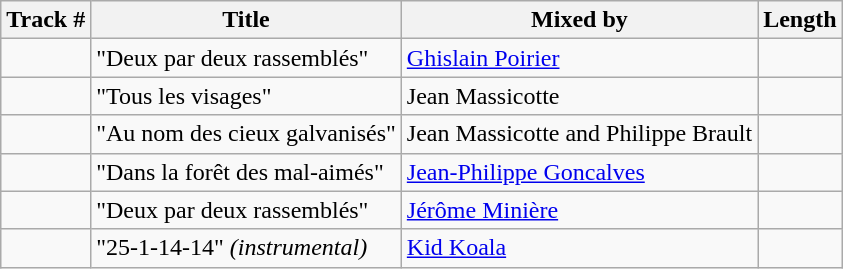<table class="wikitable">
<tr>
<th>Track #</th>
<th>Title</th>
<th>Mixed by</th>
<th>Length</th>
</tr>
<tr>
<td></td>
<td>"Deux par deux rassemblés"</td>
<td><a href='#'>Ghislain Poirier</a></td>
<td></td>
</tr>
<tr>
<td></td>
<td>"Tous les visages"</td>
<td>Jean Massicotte</td>
<td></td>
</tr>
<tr>
<td></td>
<td>"Au nom des cieux galvanisés"</td>
<td>Jean Massicotte and Philippe Brault</td>
<td></td>
</tr>
<tr>
<td></td>
<td>"Dans la forêt des mal-aimés"</td>
<td><a href='#'>Jean-Philippe Goncalves</a></td>
<td></td>
</tr>
<tr>
<td></td>
<td>"Deux par deux rassemblés"</td>
<td><a href='#'>Jérôme Minière</a></td>
<td></td>
</tr>
<tr>
<td></td>
<td>"25-1-14-14" <em>(instrumental)</em></td>
<td><a href='#'>Kid Koala</a></td>
<td></td>
</tr>
</table>
